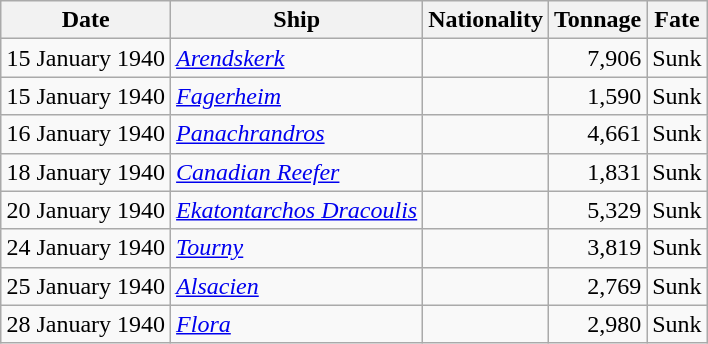<table class="wikitable sortable" style="margin: 1em auto 1em auto;">
<tr>
<th>Date</th>
<th>Ship</th>
<th>Nationality</th>
<th>Tonnage</th>
<th>Fate</th>
</tr>
<tr>
<td align="right">15 January 1940</td>
<td align="left"><a href='#'><em>Arendskerk</em></a></td>
<td align="left"></td>
<td align="right">7,906</td>
<td align="left">Sunk</td>
</tr>
<tr>
<td align="right">15 January 1940</td>
<td align="left"><a href='#'><em>Fagerheim</em></a></td>
<td align="left"></td>
<td align="right">1,590</td>
<td align="left">Sunk</td>
</tr>
<tr>
<td align="right">16 January 1940</td>
<td align="left"><a href='#'><em>Panachrandros</em></a></td>
<td align="left"></td>
<td align="right">4,661</td>
<td align="left">Sunk</td>
</tr>
<tr>
<td align="right">18 January 1940</td>
<td align="left"><a href='#'><em>Canadian Reefer</em></a></td>
<td align="left"></td>
<td align="right">1,831</td>
<td align="left">Sunk</td>
</tr>
<tr>
<td align="right">20 January 1940</td>
<td align="left"><a href='#'><em>Ekatontarchos Dracoulis</em></a></td>
<td align="left"></td>
<td align="right">5,329</td>
<td align="left">Sunk</td>
</tr>
<tr>
<td align="right">24 January 1940</td>
<td align="left"><a href='#'><em>Tourny</em></a></td>
<td align="left"></td>
<td align="right">3,819</td>
<td align="left">Sunk</td>
</tr>
<tr>
<td align="right">25 January 1940</td>
<td align="left"><a href='#'><em>Alsacien</em></a></td>
<td align="left"></td>
<td align="right">2,769</td>
<td align="left">Sunk</td>
</tr>
<tr>
<td align="right">28 January 1940</td>
<td align="left"><a href='#'><em>Flora</em></a></td>
<td align="left"></td>
<td align="right">2,980</td>
<td align="left">Sunk</td>
</tr>
</table>
